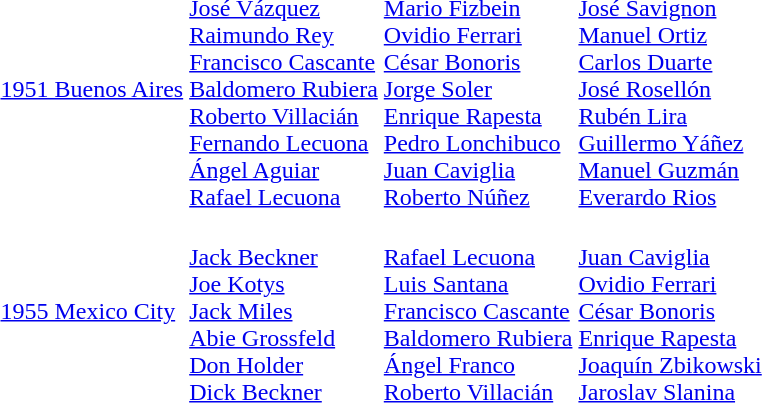<table>
<tr>
<td><a href='#'>1951 Buenos Aires</a></td>
<td><br><a href='#'>José Vázquez</a><br><a href='#'>Raimundo Rey</a><br><a href='#'>Francisco Cascante</a><br><a href='#'>Baldomero Rubiera</a><br><a href='#'>Roberto Villacián</a><br><a href='#'>Fernando Lecuona</a><br><a href='#'>Ángel Aguiar</a><br><a href='#'>Rafael Lecuona</a></td>
<td><br><a href='#'>Mario Fizbein</a><br><a href='#'>Ovidio Ferrari</a><br><a href='#'>César Bonoris</a><br><a href='#'>Jorge Soler</a><br><a href='#'>Enrique Rapesta</a><br><a href='#'>Pedro Lonchibuco</a><br><a href='#'>Juan Caviglia</a><br><a href='#'>Roberto Núñez</a></td>
<td><br><a href='#'>José Savignon</a><br><a href='#'>Manuel Ortiz</a><br><a href='#'>Carlos Duarte</a><br><a href='#'>José Rosellón</a><br><a href='#'>Rubén Lira</a><br><a href='#'>Guillermo Yáñez</a><br><a href='#'>Manuel Guzmán</a><br><a href='#'>Everardo Rios</a></td>
</tr>
<tr>
<td><a href='#'>1955 Mexico City</a></td>
<td><br><a href='#'>Jack Beckner</a><br><a href='#'>Joe Kotys</a><br><a href='#'>Jack Miles</a><br><a href='#'>Abie Grossfeld</a><br><a href='#'>Don Holder</a><br><a href='#'>Dick Beckner</a></td>
<td><br><a href='#'>Rafael Lecuona</a><br><a href='#'>Luis Santana</a><br><a href='#'>Francisco Cascante</a><br><a href='#'>Baldomero Rubiera</a><br><a href='#'>Ángel Franco</a><br><a href='#'>Roberto Villacián</a></td>
<td><br><a href='#'>Juan Caviglia</a><br><a href='#'>Ovidio Ferrari</a><br><a href='#'>César Bonoris</a><br><a href='#'>Enrique Rapesta</a><br><a href='#'>Joaquín Zbikowski</a><br><a href='#'>Jaroslav Slanina</a></td>
</tr>
</table>
